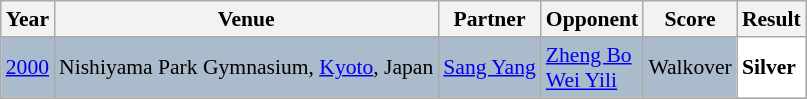<table class="sortable wikitable" style="font-size: 90%;">
<tr>
<th>Year</th>
<th>Venue</th>
<th>Partner</th>
<th>Opponent</th>
<th>Score</th>
<th>Result</th>
</tr>
<tr style="background:#AABBCC">
<td align="center"><a href='#'>2000</a></td>
<td align="left">Nishiyama Park Gymnasium, <a href='#'>Kyoto</a>, Japan</td>
<td align="left"> <a href='#'>Sang Yang</a></td>
<td align="left"> <a href='#'>Zheng Bo</a><br> <a href='#'>Wei Yili</a></td>
<td align="left">Walkover</td>
<td style="text-align:left; background:white"> <strong>Silver</strong></td>
</tr>
</table>
